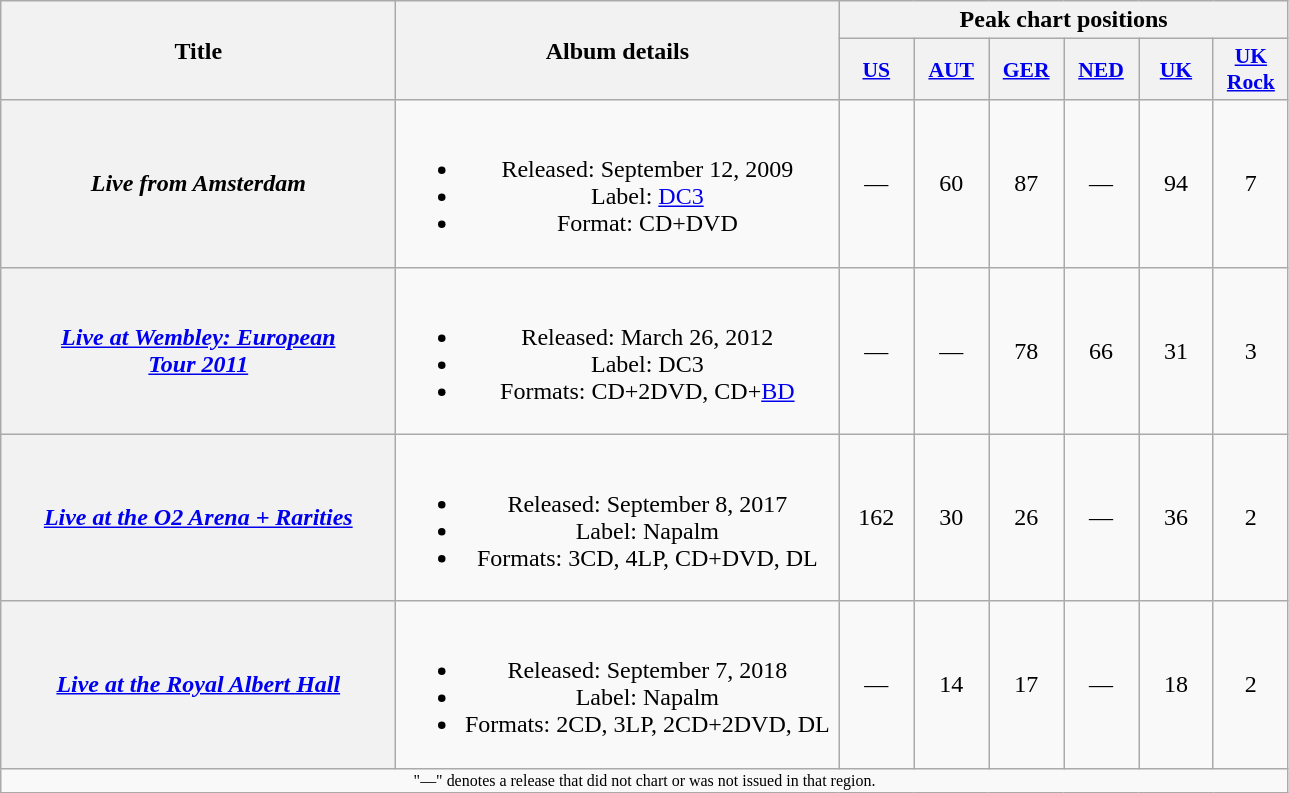<table class="wikitable plainrowheaders" style="text-align:center;">
<tr>
<th scope="col" rowspan="2" style="width:16em;">Title</th>
<th scope="col" rowspan="2" style="width:18em;">Album details</th>
<th scope="col" colspan="6">Peak chart positions</th>
</tr>
<tr>
<th scope="col" style="width:3em;font-size:90%;"><a href='#'>US</a><br></th>
<th scope="col" style="width:3em;font-size:90%;"><a href='#'>AUT</a><br></th>
<th scope="col" style="width:3em;font-size:90%;"><a href='#'>GER</a><br></th>
<th scope="col" style="width:3em;font-size:90%;"><a href='#'>NED</a><br></th>
<th scope="col" style="width:3em;font-size:90%;"><a href='#'>UK</a><br></th>
<th scope="col" style="width:3em;font-size:90%;"><a href='#'>UK<br>Rock</a><br></th>
</tr>
<tr>
<th scope="row"><em>Live from Amsterdam</em></th>
<td><br><ul><li>Released: September 12, 2009</li><li>Label: <a href='#'>DC3</a></li><li>Format: CD+DVD</li></ul></td>
<td>—</td>
<td>60</td>
<td>87</td>
<td>—</td>
<td>94</td>
<td>7</td>
</tr>
<tr>
<th scope="row"><em><a href='#'>Live at Wembley: European<br>Tour 2011</a></em></th>
<td><br><ul><li>Released: March 26, 2012</li><li>Label: DC3</li><li>Formats: CD+2DVD, CD+<a href='#'>BD</a></li></ul></td>
<td>—</td>
<td>—</td>
<td>78</td>
<td>66</td>
<td>31</td>
<td>3</td>
</tr>
<tr>
<th scope="row"><em><a href='#'>Live at the O2 Arena + Rarities</a></em></th>
<td><br><ul><li>Released: September 8, 2017</li><li>Label: Napalm</li><li>Formats: 3CD, 4LP, CD+DVD, DL</li></ul></td>
<td>162</td>
<td>30</td>
<td>26</td>
<td>—</td>
<td>36</td>
<td>2</td>
</tr>
<tr>
<th scope="row"><em><a href='#'>Live at the Royal Albert Hall</a></em></th>
<td><br><ul><li>Released: September 7, 2018</li><li>Label: Napalm</li><li>Formats: 2CD, 3LP, 2CD+2DVD, DL</li></ul></td>
<td>—</td>
<td>14</td>
<td>17</td>
<td>—</td>
<td>18</td>
<td>2</td>
</tr>
<tr>
<td align="center" colspan="8" style="font-size: 8pt">"—" denotes a release that did not chart or was not issued in that region.</td>
</tr>
</table>
